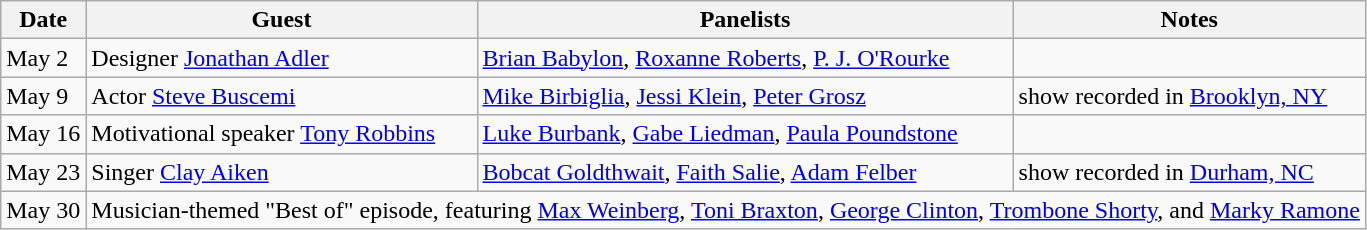<table class="wikitable">
<tr>
<th>Date</th>
<th>Guest</th>
<th>Panelists</th>
<th>Notes</th>
</tr>
<tr>
<td>May 2</td>
<td>Designer <a href='#'>Jonathan Adler</a></td>
<td><a href='#'>Brian Babylon</a>, <a href='#'>Roxanne Roberts</a>, <a href='#'>P. J. O'Rourke</a></td>
<td></td>
</tr>
<tr>
<td>May 9</td>
<td>Actor <a href='#'>Steve Buscemi</a></td>
<td><a href='#'>Mike Birbiglia</a>, <a href='#'>Jessi Klein</a>, <a href='#'>Peter Grosz</a></td>
<td>show recorded in <a href='#'>Brooklyn, NY</a></td>
</tr>
<tr>
<td>May 16</td>
<td>Motivational speaker <a href='#'>Tony Robbins</a></td>
<td><a href='#'>Luke Burbank</a>, <a href='#'>Gabe Liedman</a>, <a href='#'>Paula Poundstone</a></td>
<td></td>
</tr>
<tr>
<td>May 23</td>
<td>Singer <a href='#'>Clay Aiken</a></td>
<td><a href='#'>Bobcat Goldthwait</a>, <a href='#'>Faith Salie</a>, <a href='#'>Adam Felber</a></td>
<td>show recorded in <a href='#'>Durham, NC</a></td>
</tr>
<tr>
<td>May 30</td>
<td colspan="3">Musician-themed "Best of" episode, featuring <a href='#'>Max Weinberg</a>, <a href='#'>Toni Braxton</a>, <a href='#'>George Clinton</a>, <a href='#'>Trombone Shorty</a>, and <a href='#'>Marky Ramone</a></td>
</tr>
</table>
